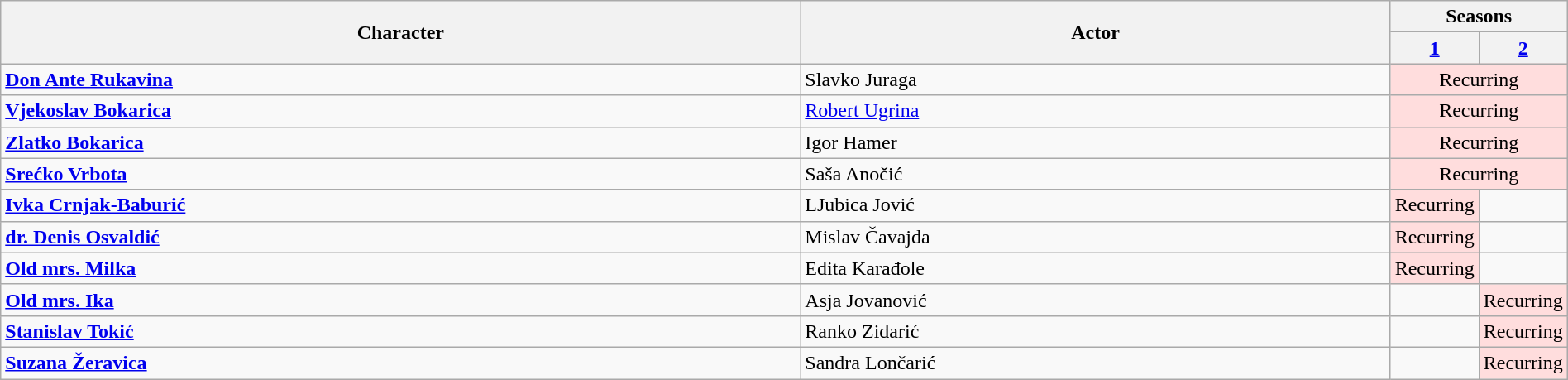<table class="wikitable" style="width:100%;">
<tr>
<th rowspan="2">Character</th>
<th rowspan="2">Actor</th>
<th colspan="2">Seasons</th>
</tr>
<tr>
<th style="width:3%;"><a href='#'>1</a></th>
<th style="width:3%;"><a href='#'>2</a></th>
</tr>
<tr>
<td><strong><a href='#'>Don Ante Rukavina</a></strong></td>
<td>Slavko Juraga</td>
<td colspan="2" style="background:#fdd; text-align:center;">Recurring</td>
</tr>
<tr>
<td><strong><a href='#'>Vjekoslav Bokarica</a></strong></td>
<td><a href='#'>Robert Ugrina</a></td>
<td colspan="2" style="background:#fdd; text-align:center;">Recurring</td>
</tr>
<tr>
<td><strong><a href='#'>Zlatko Bokarica</a></strong></td>
<td>Igor Hamer</td>
<td colspan="2" style="background:#fdd; text-align:center;">Recurring</td>
</tr>
<tr>
<td><strong><a href='#'>Srećko Vrbota</a></strong></td>
<td>Saša Anočić</td>
<td colspan="2" style="background:#fdd; text-align:center;">Recurring</td>
</tr>
<tr>
<td><strong><a href='#'>Ivka Crnjak-Baburić</a></strong></td>
<td>LJubica Jović</td>
<td style="background:#fdd; text-align:center;">Recurring</td>
<td colspan="1"></td>
</tr>
<tr>
<td><strong><a href='#'>dr. Denis Osvaldić</a></strong></td>
<td>Mislav Čavajda</td>
<td style="background:#fdd; text-align:center;">Recurring</td>
<td colspan="1"></td>
</tr>
<tr>
<td><strong><a href='#'>Old mrs. Milka</a></strong></td>
<td>Edita Karađole</td>
<td style="background:#fdd; text-align:center;">Recurring</td>
<td colspan="1"></td>
</tr>
<tr>
<td><strong><a href='#'>Old mrs. Ika</a></strong></td>
<td>Asja Jovanović</td>
<td colspan="1"></td>
<td style="background:#fdd; text-align:center;">Recurring</td>
</tr>
<tr>
<td><strong><a href='#'>Stanislav Tokić</a></strong></td>
<td>Ranko Zidarić</td>
<td colspan="1"></td>
<td style="background:#fdd; text-align:center;">Recurring</td>
</tr>
<tr>
<td><strong><a href='#'>Suzana Žeravica</a></strong></td>
<td>Sandra Lončarić</td>
<td colspan="1"></td>
<td style="background:#fdd; text-align:center;">Recurring</td>
</tr>
</table>
